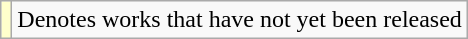<table class="wikitable sortable">
<tr>
<td style="background:#ffc"></td>
<td>Denotes works that have not yet been released</td>
</tr>
</table>
